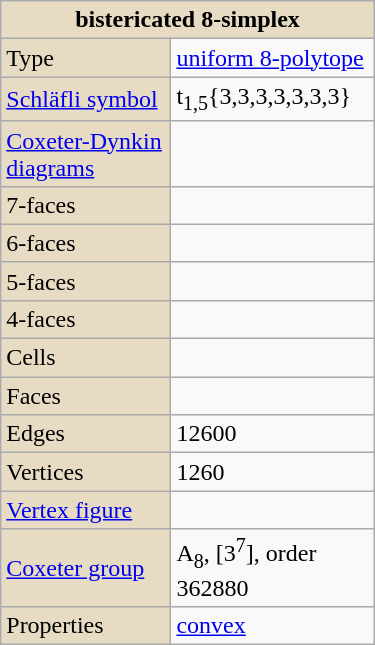<table class="wikitable" align="right" style="margin-left:10px" width="250">
<tr>
<th style="background:#e7dcc3;" colspan="2">bistericated 8-simplex</th>
</tr>
<tr>
<td style="background:#e7dcc3;">Type</td>
<td><a href='#'>uniform 8-polytope</a></td>
</tr>
<tr>
<td style="background:#e7dcc3;"><a href='#'>Schläfli symbol</a></td>
<td>t<sub>1,5</sub>{3,3,3,3,3,3,3}</td>
</tr>
<tr>
<td style="background:#e7dcc3;"><a href='#'>Coxeter-Dynkin diagrams</a></td>
<td></td>
</tr>
<tr>
<td style="background:#e7dcc3;">7-faces</td>
<td></td>
</tr>
<tr>
<td style="background:#e7dcc3;">6-faces</td>
<td></td>
</tr>
<tr>
<td style="background:#e7dcc3;">5-faces</td>
<td></td>
</tr>
<tr>
<td style="background:#e7dcc3;">4-faces</td>
<td></td>
</tr>
<tr>
<td style="background:#e7dcc3;">Cells</td>
<td></td>
</tr>
<tr>
<td style="background:#e7dcc3;">Faces</td>
<td></td>
</tr>
<tr>
<td style="background:#e7dcc3;">Edges</td>
<td>12600</td>
</tr>
<tr>
<td style="background:#e7dcc3;">Vertices</td>
<td>1260</td>
</tr>
<tr>
<td style="background:#e7dcc3;"><a href='#'>Vertex figure</a></td>
<td></td>
</tr>
<tr>
<td style="background:#e7dcc3;"><a href='#'>Coxeter group</a></td>
<td>A<sub>8</sub>, [3<sup>7</sup>], order 362880</td>
</tr>
<tr>
<td style="background:#e7dcc3;">Properties</td>
<td><a href='#'>convex</a></td>
</tr>
</table>
